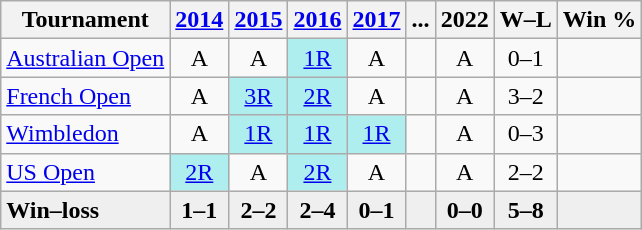<table class=wikitable style=text-align:center;>
<tr>
<th>Tournament</th>
<th><a href='#'>2014</a></th>
<th><a href='#'>2015</a></th>
<th><a href='#'>2016</a></th>
<th><a href='#'>2017</a></th>
<th>...</th>
<th>2022</th>
<th>W–L</th>
<th>Win %</th>
</tr>
<tr>
<td align=left><a href='#'>Australian Open</a></td>
<td>A</td>
<td>A</td>
<td bgcolor=afeeee><a href='#'>1R</a></td>
<td>A</td>
<td></td>
<td>A</td>
<td>0–1</td>
<td></td>
</tr>
<tr>
<td align=left><a href='#'>French Open</a></td>
<td>A</td>
<td bgcolor=afeeee><a href='#'>3R</a></td>
<td bgcolor=afeeee><a href='#'>2R</a></td>
<td>A</td>
<td></td>
<td>A</td>
<td>3–2</td>
<td></td>
</tr>
<tr>
<td align=left><a href='#'>Wimbledon</a></td>
<td>A</td>
<td bgcolor=afeeee><a href='#'>1R</a></td>
<td bgcolor=afeeee><a href='#'>1R</a></td>
<td bgcolor=afeeee><a href='#'>1R</a></td>
<td></td>
<td>A</td>
<td>0–3</td>
<td></td>
</tr>
<tr>
<td align=left><a href='#'>US Open</a></td>
<td bgcolor=afeeee><a href='#'>2R</a></td>
<td>A</td>
<td bgcolor=afeeee><a href='#'>2R</a></td>
<td>A</td>
<td></td>
<td>A</td>
<td>2–2</td>
<td></td>
</tr>
<tr style="background:#efefef; font-weight:bold;">
<td style="text-align:left">Win–loss</td>
<td>1–1</td>
<td>2–2</td>
<td>2–4</td>
<td>0–1</td>
<td></td>
<td>0–0</td>
<td>5–8</td>
<td></td>
</tr>
</table>
